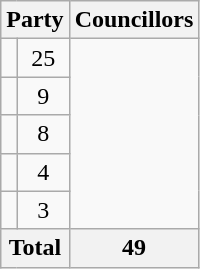<table class="wikitable">
<tr>
<th colspan=2>Party</th>
<th>Councillors</th>
</tr>
<tr>
<td></td>
<td align=center>25</td>
</tr>
<tr>
<td></td>
<td align=center>9</td>
</tr>
<tr>
<td></td>
<td align=center>8</td>
</tr>
<tr>
<td></td>
<td align=center>4</td>
</tr>
<tr>
<td></td>
<td align=center>3</td>
</tr>
<tr>
<th colspan=2>Total</th>
<th align=center>49</th>
</tr>
</table>
